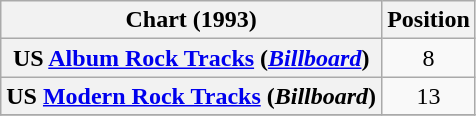<table class="wikitable sortable plainrowheaders" style="text-align:center;">
<tr>
<th align="left">Chart (1993)</th>
<th align="center">Position</th>
</tr>
<tr>
<th scope="row">US <a href='#'>Album Rock Tracks</a> (<em><a href='#'>Billboard</a></em>)</th>
<td>8</td>
</tr>
<tr>
<th scope="row">US <a href='#'>Modern Rock Tracks</a> (<em>Billboard</em>)</th>
<td>13</td>
</tr>
<tr>
</tr>
</table>
